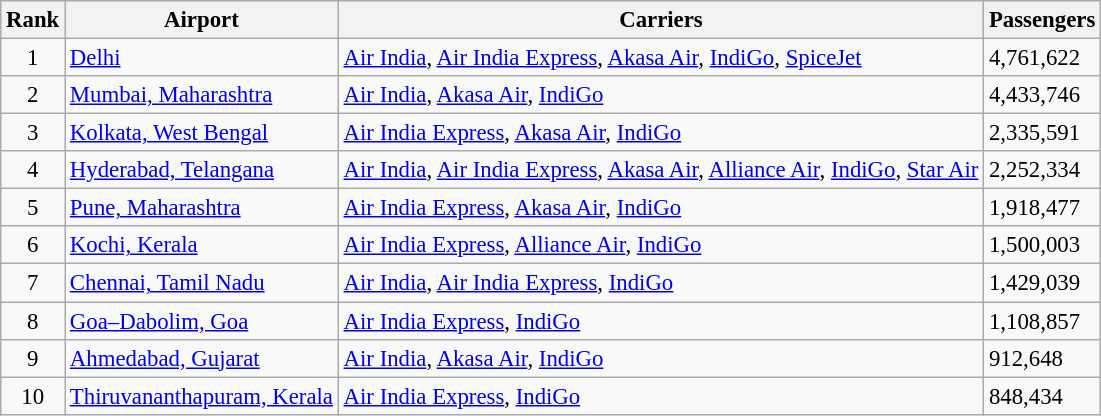<table class="wikitable sortable" style="font-size: 95%">
<tr>
<th>Rank</th>
<th>Airport</th>
<th>Carriers</th>
<th>Passengers</th>
</tr>
<tr>
<td style="text-align:center;">1</td>
<td><a href='#'>Delhi</a></td>
<td><a href='#'>Air India</a>, <a href='#'>Air India Express</a>, <a href='#'>Akasa Air</a>, <a href='#'>IndiGo</a>, <a href='#'>SpiceJet</a></td>
<td>4,761,622</td>
</tr>
<tr>
<td style="text-align:center;">2</td>
<td><a href='#'>Mumbai, Maharashtra</a></td>
<td><a href='#'>Air India</a>, <a href='#'>Akasa Air</a>, <a href='#'>IndiGo</a></td>
<td>4,433,746</td>
</tr>
<tr>
<td style="text-align:center;">3</td>
<td><a href='#'>Kolkata, West Bengal</a></td>
<td><a href='#'>Air India Express</a>, <a href='#'>Akasa Air</a>, <a href='#'>IndiGo</a></td>
<td>2,335,591</td>
</tr>
<tr>
<td style="text-align:center;">4</td>
<td><a href='#'>Hyderabad, Telangana</a></td>
<td><a href='#'>Air India</a>, <a href='#'>Air India Express</a>, <a href='#'>Akasa Air</a>, <a href='#'>Alliance Air</a>, <a href='#'>IndiGo</a>, <a href='#'>Star Air</a></td>
<td>2,252,334</td>
</tr>
<tr>
<td style="text-align:center;">5</td>
<td><a href='#'>Pune, Maharashtra</a></td>
<td><a href='#'>Air India Express</a>, <a href='#'>Akasa Air</a>, <a href='#'>IndiGo</a></td>
<td>1,918,477</td>
</tr>
<tr>
<td style="text-align:center;">6</td>
<td><a href='#'>Kochi, Kerala</a></td>
<td><a href='#'>Air India Express</a>, <a href='#'>Alliance Air</a>, <a href='#'>IndiGo</a></td>
<td>1,500,003</td>
</tr>
<tr>
<td style="text-align:center;">7</td>
<td><a href='#'>Chennai, Tamil Nadu</a></td>
<td><a href='#'>Air India</a>, <a href='#'>Air India Express</a>, <a href='#'>IndiGo</a></td>
<td>1,429,039</td>
</tr>
<tr>
<td style="text-align:center;">8</td>
<td><a href='#'>Goa–Dabolim, Goa</a></td>
<td><a href='#'>Air India Express</a>, <a href='#'>IndiGo</a></td>
<td>1,108,857</td>
</tr>
<tr>
<td style="text-align:center;">9</td>
<td><a href='#'>Ahmedabad, Gujarat</a></td>
<td><a href='#'>Air India</a>, <a href='#'>Akasa Air</a>, <a href='#'>IndiGo</a></td>
<td>912,648</td>
</tr>
<tr>
<td style="text-align:center;">10</td>
<td><a href='#'>Thiruvananthapuram, Kerala</a></td>
<td><a href='#'>Air India Express</a>, <a href='#'>IndiGo</a></td>
<td>848,434</td>
</tr>
</table>
